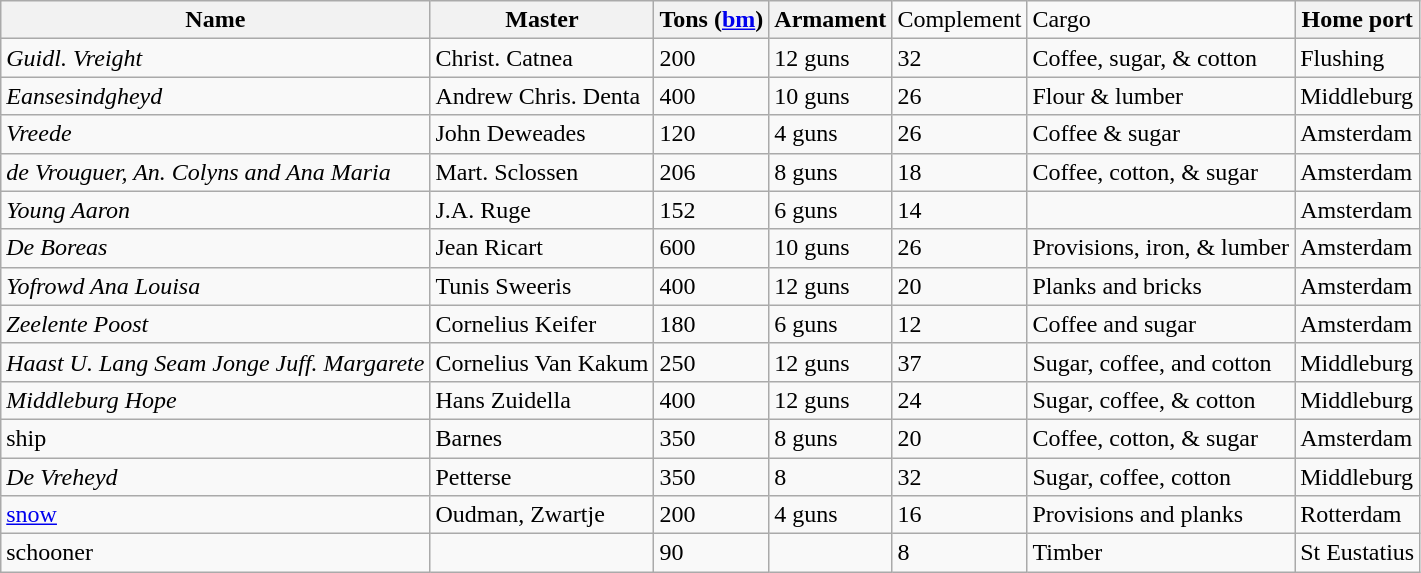<table class="wikitable sortable" border="1">
<tr>
<th>Name</th>
<th>Master</th>
<th>Tons (<a href='#'>bm</a>)</th>
<th>Armament</th>
<td>Complement</td>
<td>Cargo</td>
<th>Home port</th>
</tr>
<tr>
<td><em>Guidl. Vreight</em></td>
<td>Christ. Catnea</td>
<td>200</td>
<td>12 guns</td>
<td>32</td>
<td>Coffee, sugar, & cotton</td>
<td>Flushing</td>
</tr>
<tr>
<td><em>Eansesindgheyd</em></td>
<td>Andrew Chris. Denta</td>
<td>400</td>
<td>10 guns</td>
<td>26</td>
<td>Flour & lumber</td>
<td>Middleburg</td>
</tr>
<tr>
<td><em>Vreede</em></td>
<td>John Deweades</td>
<td>120</td>
<td>4 guns</td>
<td>26</td>
<td>Coffee & sugar</td>
<td>Amsterdam</td>
</tr>
<tr>
<td><em>de Vrouguer, An. Colyns and Ana Maria</em></td>
<td>Mart. Sclossen</td>
<td>206</td>
<td>8 guns</td>
<td>18</td>
<td>Coffee, cotton, & sugar</td>
<td>Amsterdam</td>
</tr>
<tr>
<td><em>Young Aaron</em></td>
<td>J.A. Ruge</td>
<td>152</td>
<td>6 guns</td>
<td>14</td>
<td></td>
<td>Amsterdam</td>
</tr>
<tr>
<td><em>De Boreas</em></td>
<td>Jean Ricart</td>
<td>600</td>
<td>10 guns</td>
<td>26</td>
<td>Provisions, iron, & lumber</td>
<td>Amsterdam</td>
</tr>
<tr>
<td><em>Yofrowd Ana Louisa</em></td>
<td>Tunis Sweeris</td>
<td>400</td>
<td>12 guns</td>
<td>20</td>
<td>Planks and bricks</td>
<td>Amsterdam</td>
</tr>
<tr>
<td><em>Zeelente Poost</em></td>
<td>Cornelius Keifer</td>
<td>180</td>
<td>6 guns</td>
<td>12</td>
<td>Coffee and sugar</td>
<td>Amsterdam</td>
</tr>
<tr>
<td><em>Haast U. Lang Seam Jonge Juff. Margarete</em></td>
<td>Cornelius Van Kakum</td>
<td>250</td>
<td>12 guns</td>
<td>37</td>
<td>Sugar, coffee, and cotton</td>
<td>Middleburg</td>
</tr>
<tr>
<td><em>Middleburg Hope</em></td>
<td>Hans Zuidella</td>
<td>400</td>
<td>12 guns</td>
<td>24</td>
<td>Sugar, coffee, & cotton</td>
<td>Middleburg</td>
</tr>
<tr>
<td>ship</td>
<td>Barnes</td>
<td>350</td>
<td>8 guns</td>
<td>20</td>
<td>Coffee, cotton, & sugar</td>
<td>Amsterdam</td>
</tr>
<tr>
<td><em>De Vreheyd</em></td>
<td>Petterse</td>
<td>350</td>
<td>8</td>
<td>32</td>
<td>Sugar, coffee, cotton</td>
<td>Middleburg</td>
</tr>
<tr>
<td><a href='#'>snow</a></td>
<td>Oudman, Zwartje</td>
<td>200</td>
<td>4 guns</td>
<td>16</td>
<td>Provisions and planks</td>
<td>Rotterdam</td>
</tr>
<tr>
<td>schooner</td>
<td></td>
<td>90</td>
<td></td>
<td>8</td>
<td>Timber</td>
<td>St Eustatius</td>
</tr>
</table>
